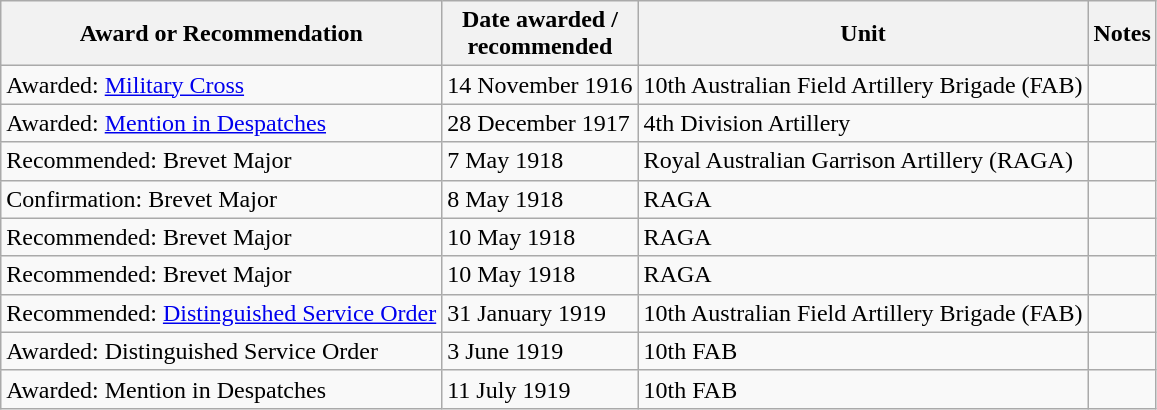<table class="wikitable">
<tr>
<th>Award or Recommendation</th>
<th>Date awarded /<br>recommended</th>
<th>Unit</th>
<th>Notes</th>
</tr>
<tr>
<td>Awarded: <a href='#'>Military Cross</a></td>
<td>14 November 1916</td>
<td>10th Australian Field Artillery Brigade (FAB)</td>
<td></td>
</tr>
<tr>
<td>Awarded:  <a href='#'>Mention in Despatches</a></td>
<td>28 December 1917</td>
<td>4th Division Artillery</td>
<td></td>
</tr>
<tr>
<td>Recommended:  Brevet Major</td>
<td>7 May 1918</td>
<td>Royal Australian Garrison Artillery (RAGA)</td>
<td></td>
</tr>
<tr>
<td>Confirmation:  Brevet Major</td>
<td>8 May 1918</td>
<td>RAGA</td>
<td></td>
</tr>
<tr>
<td>Recommended:  Brevet Major</td>
<td>10 May 1918</td>
<td>RAGA</td>
<td></td>
</tr>
<tr>
<td>Recommended:  Brevet Major</td>
<td>10 May 1918</td>
<td>RAGA</td>
<td></td>
</tr>
<tr>
<td>Recommended:  <a href='#'>Distinguished Service Order</a></td>
<td>31 January 1919</td>
<td>10th Australian Field Artillery Brigade (FAB)</td>
<td></td>
</tr>
<tr>
<td>Awarded:  Distinguished Service Order</td>
<td>3 June 1919</td>
<td>10th FAB</td>
<td></td>
</tr>
<tr>
<td>Awarded:  Mention in Despatches</td>
<td>11 July 1919</td>
<td>10th FAB</td>
<td></td>
</tr>
</table>
